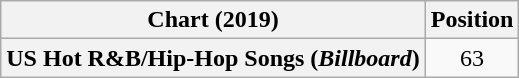<table class="wikitable plainrowheaders" style="text-align:center">
<tr>
<th scope="col">Chart (2019)</th>
<th scope="col">Position</th>
</tr>
<tr>
<th scope="row">US Hot R&B/Hip-Hop Songs (<em>Billboard</em>)</th>
<td>63</td>
</tr>
</table>
